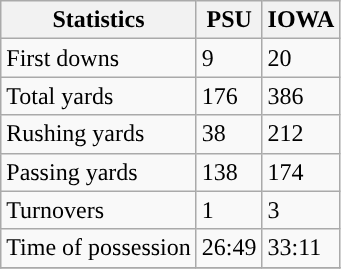<table class="wikitable">
<tr>
<th>Statistics</th>
<th>PSU</th>
<th>IOWA</th>
</tr>
<tr>
<td>First downs</td>
<td>9</td>
<td>20</td>
</tr>
<tr>
<td>Total yards</td>
<td>176</td>
<td>386</td>
</tr>
<tr>
<td>Rushing yards</td>
<td>38</td>
<td>212</td>
</tr>
<tr>
<td>Passing yards</td>
<td>138</td>
<td>174</td>
</tr>
<tr>
<td>Turnovers</td>
<td>1</td>
<td>3</td>
</tr>
<tr>
<td>Time of possession</td>
<td>26:49</td>
<td>33:11</td>
</tr>
<tr>
</tr>
</table>
